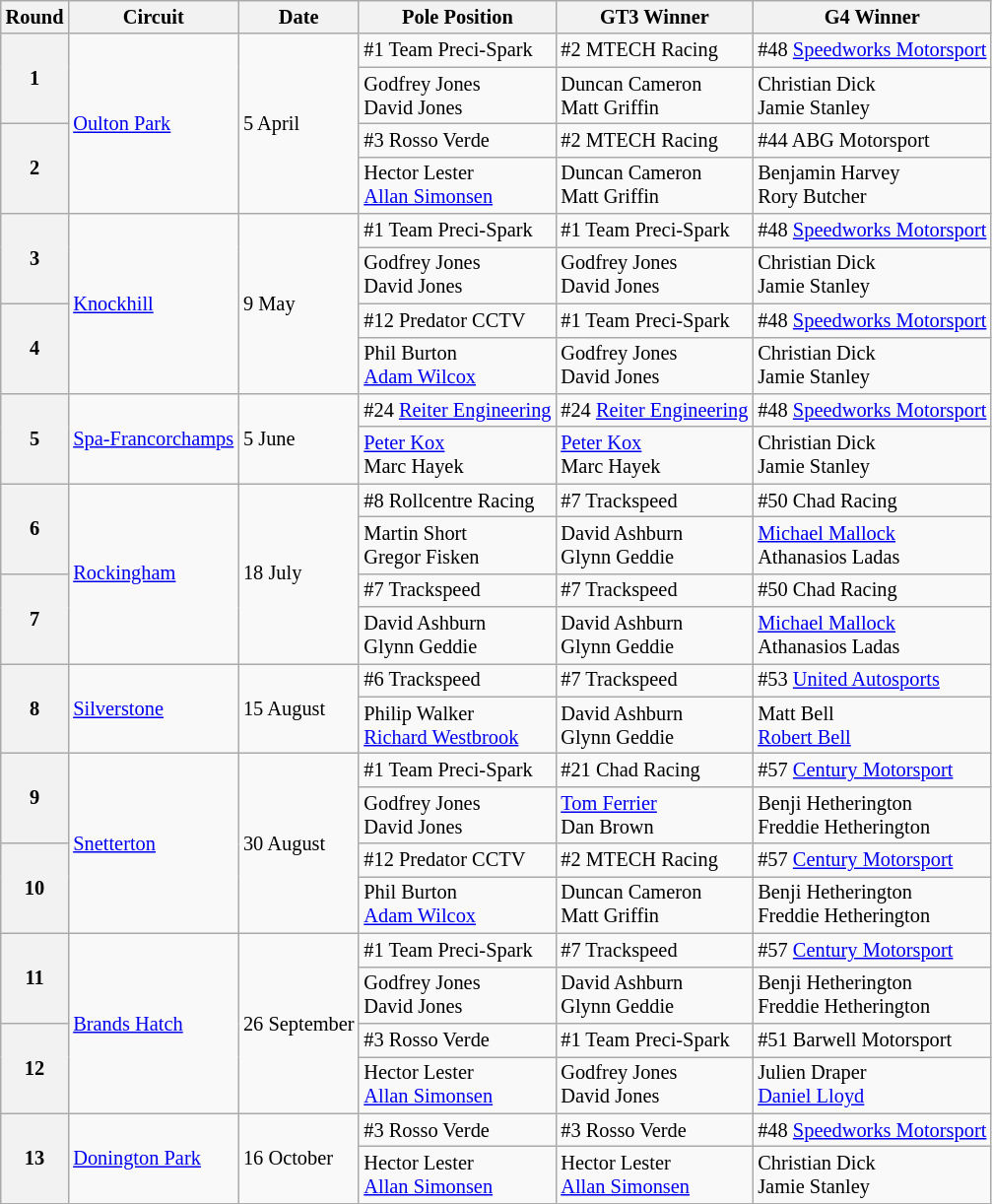<table class="wikitable" style="font-size: 85%;">
<tr>
<th>Round</th>
<th>Circuit</th>
<th>Date</th>
<th>Pole Position</th>
<th>GT3 Winner</th>
<th>G4 Winner</th>
</tr>
<tr>
<th rowspan=2>1</th>
<td rowspan=4><a href='#'>Oulton Park</a></td>
<td rowspan=4>5 April</td>
<td>#1 Team Preci-Spark</td>
<td>#2 MTECH Racing</td>
<td>#48 <a href='#'>Speedworks Motorsport</a></td>
</tr>
<tr>
<td> Godfrey Jones<br> David Jones</td>
<td> Duncan Cameron<br> Matt Griffin</td>
<td> Christian Dick<br> Jamie Stanley</td>
</tr>
<tr>
<th rowspan=2>2</th>
<td>#3 Rosso Verde</td>
<td>#2 MTECH Racing</td>
<td>#44 ABG Motorsport</td>
</tr>
<tr>
<td> Hector Lester<br> <a href='#'>Allan Simonsen</a></td>
<td> Duncan Cameron<br> Matt Griffin</td>
<td> Benjamin Harvey<br> Rory Butcher</td>
</tr>
<tr>
<th rowspan=2>3</th>
<td rowspan=4><a href='#'>Knockhill</a></td>
<td rowspan=4>9 May</td>
<td>#1 Team Preci-Spark</td>
<td>#1 Team Preci-Spark</td>
<td>#48 <a href='#'>Speedworks Motorsport</a></td>
</tr>
<tr>
<td> Godfrey Jones<br> David Jones</td>
<td> Godfrey Jones<br> David Jones</td>
<td> Christian Dick<br> Jamie Stanley</td>
</tr>
<tr>
<th rowspan=2>4</th>
<td>#12 Predator CCTV</td>
<td>#1 Team Preci-Spark</td>
<td>#48 <a href='#'>Speedworks Motorsport</a></td>
</tr>
<tr>
<td> Phil Burton<br> <a href='#'>Adam Wilcox</a></td>
<td> Godfrey Jones<br> David Jones</td>
<td> Christian Dick<br> Jamie Stanley</td>
</tr>
<tr>
<th rowspan=2>5</th>
<td rowspan=2><a href='#'>Spa-Francorchamps</a></td>
<td rowspan=2>5 June</td>
<td>#24 <a href='#'>Reiter Engineering</a></td>
<td>#24 <a href='#'>Reiter Engineering</a></td>
<td>#48 <a href='#'>Speedworks Motorsport</a></td>
</tr>
<tr>
<td> <a href='#'>Peter Kox</a><br> Marc Hayek</td>
<td> <a href='#'>Peter Kox</a><br> Marc Hayek</td>
<td> Christian Dick<br> Jamie Stanley</td>
</tr>
<tr>
<th rowspan=2>6</th>
<td rowspan=4><a href='#'>Rockingham</a></td>
<td rowspan=4>18 July</td>
<td>#8 Rollcentre Racing</td>
<td>#7 Trackspeed</td>
<td>#50 Chad Racing</td>
</tr>
<tr>
<td> Martin Short<br> Gregor Fisken</td>
<td> David Ashburn<br> Glynn Geddie</td>
<td> <a href='#'>Michael Mallock</a><br> Athanasios Ladas</td>
</tr>
<tr>
<th rowspan=2>7</th>
<td>#7 Trackspeed</td>
<td>#7 Trackspeed</td>
<td>#50 Chad Racing</td>
</tr>
<tr>
<td> David Ashburn<br> Glynn Geddie</td>
<td> David Ashburn<br> Glynn Geddie</td>
<td> <a href='#'>Michael Mallock</a><br> Athanasios Ladas</td>
</tr>
<tr>
<th rowspan=2>8</th>
<td rowspan=2><a href='#'>Silverstone</a></td>
<td rowspan=2>15 August</td>
<td>#6 Trackspeed</td>
<td>#7 Trackspeed</td>
<td>#53 <a href='#'>United Autosports</a></td>
</tr>
<tr>
<td> Philip Walker<br> <a href='#'>Richard Westbrook</a></td>
<td> David Ashburn<br> Glynn Geddie</td>
<td> Matt Bell<br> <a href='#'>Robert Bell</a></td>
</tr>
<tr>
<th rowspan=2>9</th>
<td rowspan=4><a href='#'>Snetterton</a></td>
<td rowspan=4>30 August</td>
<td>#1 Team Preci-Spark</td>
<td>#21 Chad Racing</td>
<td>#57 <a href='#'>Century Motorsport</a></td>
</tr>
<tr>
<td> Godfrey Jones<br> David Jones</td>
<td> <a href='#'>Tom Ferrier</a><br> Dan Brown</td>
<td> Benji Hetherington<br> Freddie Hetherington</td>
</tr>
<tr>
<th rowspan=2>10</th>
<td>#12 Predator CCTV</td>
<td>#2 MTECH Racing</td>
<td>#57 <a href='#'>Century Motorsport</a></td>
</tr>
<tr>
<td> Phil Burton<br> <a href='#'>Adam Wilcox</a></td>
<td> Duncan Cameron<br> Matt Griffin</td>
<td> Benji Hetherington<br> Freddie Hetherington</td>
</tr>
<tr>
<th rowspan=2>11</th>
<td rowspan=4><a href='#'>Brands Hatch</a></td>
<td rowspan=4>26 September</td>
<td>#1 Team Preci-Spark</td>
<td>#7 Trackspeed</td>
<td>#57 <a href='#'>Century Motorsport</a></td>
</tr>
<tr>
<td> Godfrey Jones<br> David Jones</td>
<td> David Ashburn<br> Glynn Geddie</td>
<td> Benji Hetherington<br> Freddie Hetherington</td>
</tr>
<tr>
<th rowspan=2>12</th>
<td>#3 Rosso Verde</td>
<td>#1 Team Preci-Spark</td>
<td>#51 Barwell Motorsport</td>
</tr>
<tr>
<td> Hector Lester<br> <a href='#'>Allan Simonsen</a></td>
<td> Godfrey Jones<br> David Jones</td>
<td> Julien Draper<br> <a href='#'>Daniel Lloyd</a></td>
</tr>
<tr>
<th rowspan=2>13</th>
<td rowspan=2><a href='#'>Donington Park</a></td>
<td rowspan=2>16 October</td>
<td>#3 Rosso Verde</td>
<td>#3 Rosso Verde</td>
<td>#48 <a href='#'>Speedworks Motorsport</a></td>
</tr>
<tr>
<td> Hector Lester<br> <a href='#'>Allan Simonsen</a></td>
<td> Hector Lester<br> <a href='#'>Allan Simonsen</a></td>
<td> Christian Dick<br> Jamie Stanley</td>
</tr>
</table>
